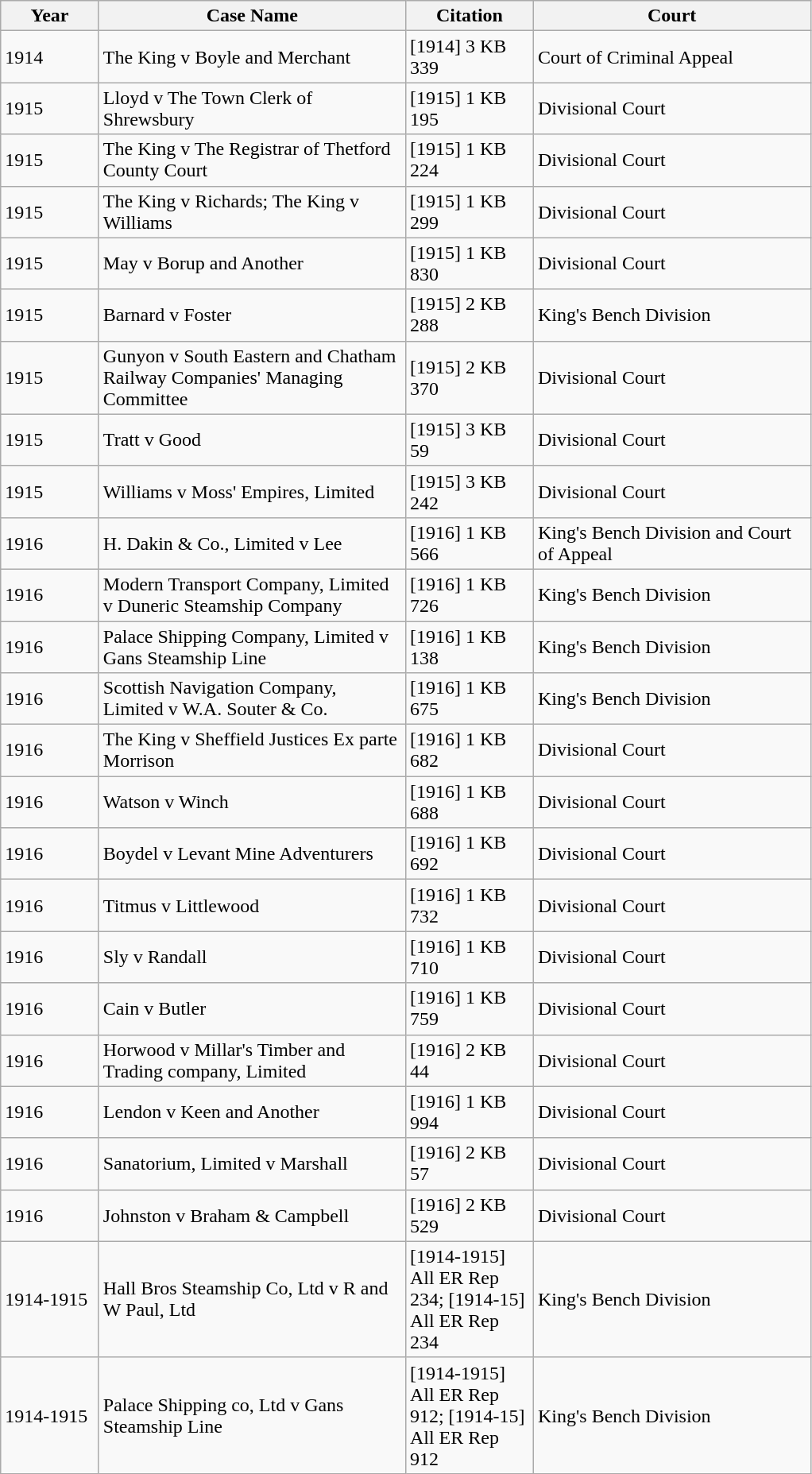<table class="wikitable sortable">
<tr>
<th scope="col" width="75">Year</th>
<th scope="col" width="250">Case Name</th>
<th scope="col" width="100">Citation</th>
<th scope="col" width="225">Court</th>
</tr>
<tr>
<td>1914</td>
<td>The King v Boyle and Merchant</td>
<td>[1914] 3 KB 339</td>
<td>Court of Criminal Appeal</td>
</tr>
<tr>
<td>1915</td>
<td>Lloyd v The Town Clerk of Shrewsbury</td>
<td>[1915] 1 KB 195</td>
<td>Divisional Court</td>
</tr>
<tr>
<td>1915</td>
<td>The King v The Registrar of Thetford County Court</td>
<td>[1915] 1 KB 224</td>
<td>Divisional Court</td>
</tr>
<tr>
<td>1915</td>
<td>The King v Richards; The King v Williams</td>
<td>[1915] 1 KB 299</td>
<td>Divisional Court</td>
</tr>
<tr>
<td>1915</td>
<td>May v Borup and Another</td>
<td>[1915] 1 KB 830</td>
<td>Divisional Court</td>
</tr>
<tr>
<td>1915</td>
<td>Barnard v Foster</td>
<td>[1915] 2 KB 288</td>
<td>King's Bench Division</td>
</tr>
<tr>
<td>1915</td>
<td>Gunyon v South Eastern and Chatham Railway Companies' Managing Committee</td>
<td>[1915] 2 KB 370</td>
<td>Divisional Court</td>
</tr>
<tr>
<td>1915</td>
<td>Tratt v Good</td>
<td>[1915] 3 KB 59</td>
<td>Divisional Court</td>
</tr>
<tr>
<td>1915</td>
<td>Williams v Moss' Empires, Limited</td>
<td>[1915] 3 KB 242</td>
<td>Divisional Court</td>
</tr>
<tr>
<td>1916</td>
<td>H. Dakin & Co., Limited v Lee</td>
<td>[1916] 1 KB 566</td>
<td>King's Bench Division and Court of Appeal</td>
</tr>
<tr>
<td>1916</td>
<td>Modern Transport Company, Limited v Duneric Steamship Company</td>
<td>[1916] 1 KB 726</td>
<td>King's Bench Division</td>
</tr>
<tr>
<td>1916</td>
<td>Palace Shipping Company, Limited v Gans Steamship Line</td>
<td>[1916] 1 KB 138</td>
<td>King's Bench Division</td>
</tr>
<tr>
<td>1916</td>
<td>Scottish Navigation Company, Limited v W.A. Souter & Co.</td>
<td>[1916] 1 KB 675</td>
<td>King's Bench Division</td>
</tr>
<tr>
<td>1916</td>
<td>The King v Sheffield Justices Ex parte Morrison</td>
<td>[1916] 1 KB 682</td>
<td>Divisional Court</td>
</tr>
<tr>
<td>1916</td>
<td>Watson v Winch</td>
<td>[1916] 1 KB 688</td>
<td>Divisional Court</td>
</tr>
<tr>
<td>1916</td>
<td>Boydel v Levant Mine Adventurers</td>
<td>[1916] 1 KB 692</td>
<td>Divisional Court</td>
</tr>
<tr>
<td>1916</td>
<td>Titmus v Littlewood</td>
<td>[1916] 1 KB 732</td>
<td>Divisional Court</td>
</tr>
<tr>
<td>1916</td>
<td>Sly v Randall</td>
<td>[1916] 1 KB 710</td>
<td>Divisional Court</td>
</tr>
<tr>
<td>1916</td>
<td>Cain v Butler</td>
<td>[1916] 1 KB 759</td>
<td>Divisional Court</td>
</tr>
<tr>
<td>1916</td>
<td>Horwood v Millar's Timber and Trading company, Limited</td>
<td>[1916] 2 KB 44</td>
<td>Divisional Court</td>
</tr>
<tr>
<td>1916</td>
<td>Lendon v Keen and Another</td>
<td>[1916] 1 KB 994</td>
<td>Divisional Court</td>
</tr>
<tr>
<td>1916</td>
<td>Sanatorium, Limited v Marshall</td>
<td>[1916] 2 KB 57</td>
<td>Divisional Court</td>
</tr>
<tr>
<td>1916</td>
<td>Johnston v Braham & Campbell</td>
<td>[1916] 2 KB 529</td>
<td>Divisional Court</td>
</tr>
<tr>
<td>1914-1915</td>
<td>Hall Bros Steamship Co, Ltd v R and W Paul, Ltd</td>
<td>[1914-1915] All ER Rep 234; [1914-15] All ER Rep 234</td>
<td>King's Bench Division</td>
</tr>
<tr>
<td>1914-1915</td>
<td>Palace Shipping co, Ltd v Gans Steamship Line</td>
<td>[1914-1915] All ER Rep 912; [1914-15] All ER Rep 912</td>
<td>King's Bench Division</td>
</tr>
</table>
